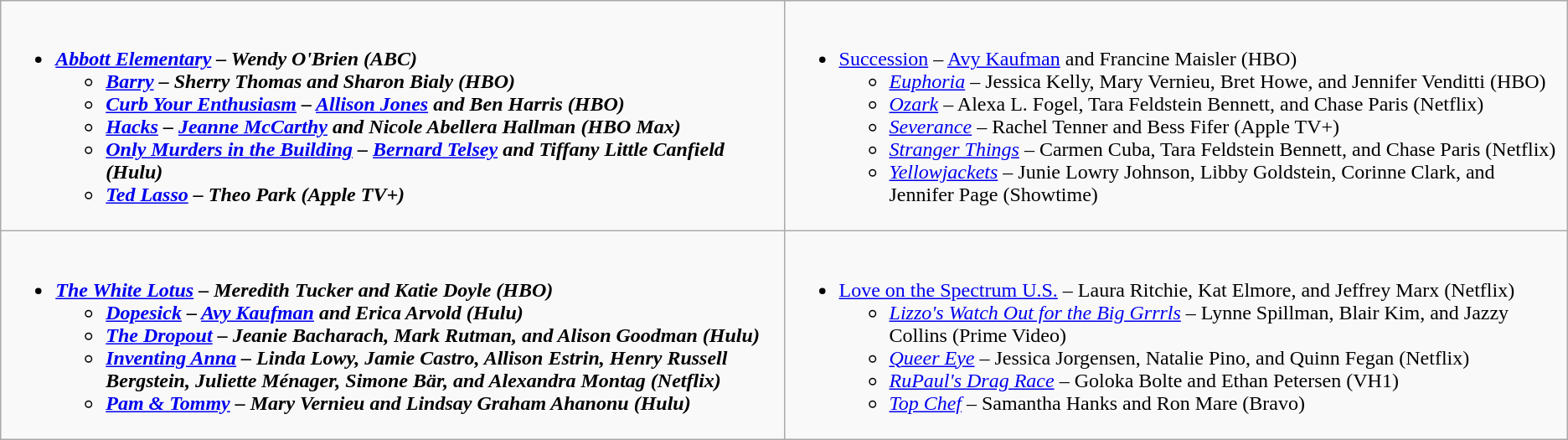<table class="wikitable">
<tr>
<td style="vertical-align:top;" width="50%"><br><ul><li><strong><em><a href='#'>Abbott Elementary</a><em> – Wendy O'Brien (ABC)<strong><ul><li></em><a href='#'>Barry</a><em> – Sherry Thomas and Sharon Bialy (HBO)</li><li></em><a href='#'>Curb Your Enthusiasm</a><em> – <a href='#'>Allison Jones</a> and Ben Harris (HBO)</li><li></em><a href='#'>Hacks</a><em> – <a href='#'>Jeanne McCarthy</a> and Nicole Abellera Hallman (HBO Max)</li><li></em><a href='#'>Only Murders in the Building</a><em> – <a href='#'>Bernard Telsey</a> and Tiffany Little Canfield (Hulu)</li><li></em><a href='#'>Ted Lasso</a><em> – Theo Park (Apple TV+)</li></ul></li></ul></td>
<td style="vertical-align:top;" width="50%"><br><ul><li></em></strong><a href='#'>Succession</a></em> – <a href='#'>Avy Kaufman</a> and Francine Maisler (HBO)</strong><ul><li><em><a href='#'>Euphoria</a></em> – Jessica Kelly, Mary Vernieu, Bret Howe, and Jennifer Venditti (HBO)</li><li><em><a href='#'>Ozark</a></em> – Alexa L. Fogel, Tara Feldstein Bennett, and Chase Paris (Netflix)</li><li><em><a href='#'>Severance</a></em> – Rachel Tenner and Bess Fifer (Apple TV+)</li><li><em><a href='#'>Stranger Things</a></em> – Carmen Cuba, Tara Feldstein Bennett, and Chase Paris (Netflix)</li><li><em><a href='#'>Yellowjackets</a></em> – Junie Lowry Johnson, Libby Goldstein, Corinne Clark, and Jennifer Page (Showtime)</li></ul></li></ul></td>
</tr>
<tr>
<td style="vertical-align:top;" width="50%"><br><ul><li><strong><em><a href='#'>The White Lotus</a><em> – Meredith Tucker and Katie Doyle (HBO)<strong><ul><li></em><a href='#'>Dopesick</a><em> – <a href='#'>Avy Kaufman</a> and Erica Arvold (Hulu)</li><li></em><a href='#'>The Dropout</a><em> – Jeanie Bacharach, Mark Rutman, and Alison Goodman (Hulu)</li><li></em><a href='#'>Inventing Anna</a><em> – Linda Lowy, Jamie Castro, Allison Estrin, Henry Russell Bergstein, Juliette Ménager, Simone Bär, and Alexandra Montag (Netflix)</li><li></em><a href='#'>Pam & Tommy</a><em> – Mary Vernieu and Lindsay Graham Ahanonu (Hulu)</li></ul></li></ul></td>
<td style="vertical-align:top;" width="50%"><br><ul><li></em></strong><a href='#'>Love on the Spectrum U.S.</a></em> – Laura Ritchie, Kat Elmore, and Jeffrey Marx (Netflix)</strong><ul><li><em><a href='#'>Lizzo's Watch Out for the Big Grrrls</a></em> – Lynne Spillman, Blair Kim, and Jazzy Collins (Prime Video)</li><li><em><a href='#'>Queer Eye</a></em> – Jessica Jorgensen, Natalie Pino, and Quinn Fegan (Netflix)</li><li><em><a href='#'>RuPaul's Drag Race</a></em> – Goloka Bolte and Ethan Petersen (VH1)</li><li><em><a href='#'>Top Chef</a></em> – Samantha Hanks and Ron Mare (Bravo)</li></ul></li></ul></td>
</tr>
</table>
